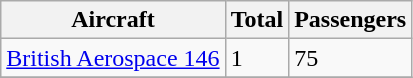<table class="wikitable">
<tr>
<th>Aircraft</th>
<th>Total</th>
<th>Passengers</th>
</tr>
<tr>
<td><a href='#'>British Aerospace 146</a></td>
<td>1</td>
<td>75</td>
</tr>
<tr>
</tr>
</table>
